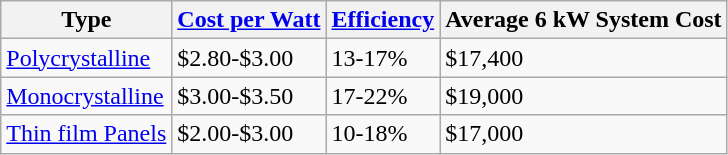<table class="wikitable">
<tr>
<th>Type</th>
<th><a href='#'>Cost per Watt</a></th>
<th><a href='#'>Efficiency</a></th>
<th>Average 6 kW System Cost</th>
</tr>
<tr>
<td><a href='#'>Polycrystalline</a></td>
<td>$2.80-$3.00</td>
<td>13-17%</td>
<td>$17,400</td>
</tr>
<tr>
<td><a href='#'>Monocrystalline</a></td>
<td>$3.00-$3.50</td>
<td>17-22%</td>
<td>$19,000</td>
</tr>
<tr>
<td><a href='#'>Thin film Panels</a></td>
<td>$2.00-$3.00</td>
<td>10-18%</td>
<td>$17,000</td>
</tr>
</table>
